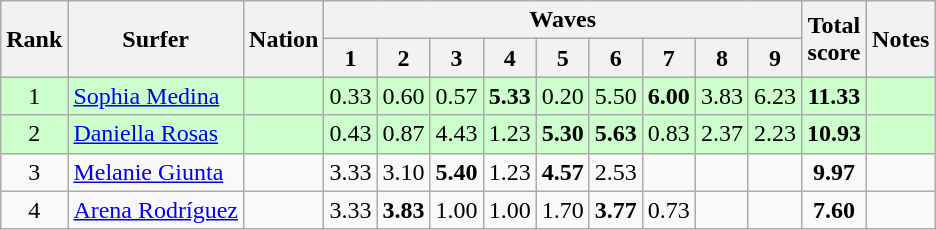<table class="wikitable sortable" style="text-align:center">
<tr>
<th rowspan=2>Rank</th>
<th rowspan=2>Surfer</th>
<th rowspan=2>Nation</th>
<th colspan=9>Waves</th>
<th rowspan=2>Total<br>score</th>
<th rowspan=2>Notes</th>
</tr>
<tr>
<th>1</th>
<th>2</th>
<th>3</th>
<th>4</th>
<th>5</th>
<th>6</th>
<th>7</th>
<th>8</th>
<th>9</th>
</tr>
<tr bgcolor=ccffcc>
<td>1</td>
<td align=left><a href='#'>Sophia Medina</a></td>
<td align=left></td>
<td>0.33</td>
<td>0.60</td>
<td>0.57</td>
<td><strong>5.33</strong></td>
<td>0.20</td>
<td>5.50</td>
<td><strong>6.00</strong></td>
<td>3.83</td>
<td>6.23</td>
<td><strong>11.33</strong></td>
<td></td>
</tr>
<tr bgcolor=ccffcc>
<td>2</td>
<td align=left><a href='#'>Daniella Rosas</a></td>
<td align=left></td>
<td>0.43</td>
<td>0.87</td>
<td>4.43</td>
<td>1.23</td>
<td><strong>5.30</strong></td>
<td><strong>5.63</strong></td>
<td>0.83</td>
<td>2.37</td>
<td>2.23</td>
<td><strong>10.93</strong></td>
<td></td>
</tr>
<tr>
<td>3</td>
<td align=left><a href='#'>Melanie Giunta</a></td>
<td align=left></td>
<td>3.33</td>
<td>3.10</td>
<td><strong>5.40</strong></td>
<td>1.23</td>
<td><strong>4.57</strong></td>
<td>2.53</td>
<td></td>
<td></td>
<td></td>
<td><strong>9.97</strong></td>
<td></td>
</tr>
<tr>
<td>4</td>
<td align=left><a href='#'>Arena Rodríguez</a></td>
<td align=left></td>
<td>3.33</td>
<td><strong>3.83</strong></td>
<td>1.00</td>
<td>1.00</td>
<td>1.70</td>
<td><strong>3.77</strong></td>
<td>0.73</td>
<td></td>
<td></td>
<td><strong>7.60</strong></td>
<td></td>
</tr>
</table>
